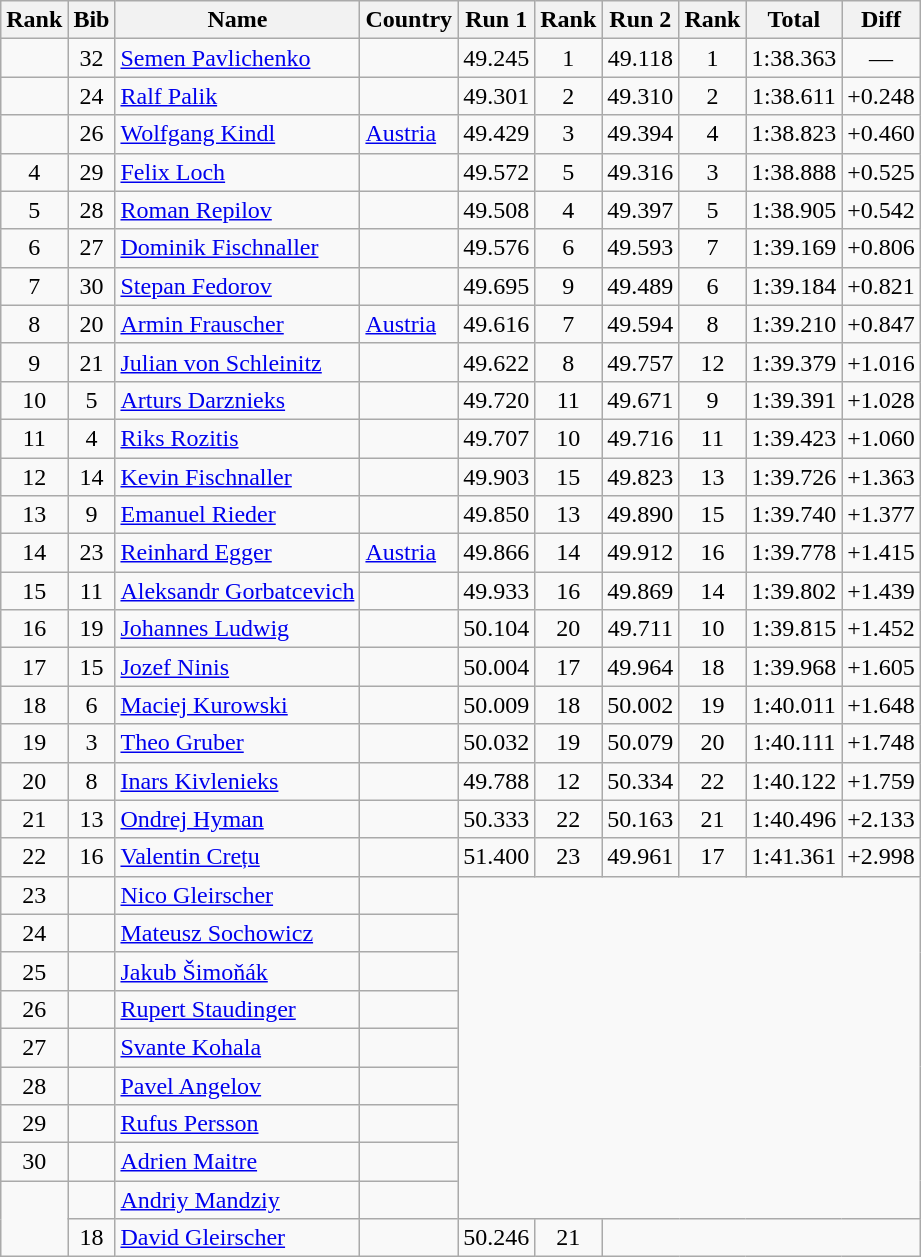<table class="wikitable sortable" style="text-align:center">
<tr>
<th>Rank</th>
<th>Bib</th>
<th>Name</th>
<th>Country</th>
<th>Run 1</th>
<th>Rank</th>
<th>Run 2</th>
<th>Rank</th>
<th>Total</th>
<th>Diff</th>
</tr>
<tr>
<td></td>
<td>32</td>
<td align=left><a href='#'>Semen Pavlichenko</a></td>
<td align=left></td>
<td>49.245</td>
<td>1</td>
<td>49.118</td>
<td>1</td>
<td>1:38.363</td>
<td>—</td>
</tr>
<tr>
<td></td>
<td>24</td>
<td align=left><a href='#'>Ralf Palik</a></td>
<td align=left></td>
<td>49.301</td>
<td>2</td>
<td>49.310</td>
<td>2</td>
<td>1:38.611</td>
<td>+0.248</td>
</tr>
<tr>
<td></td>
<td>26</td>
<td align=left><a href='#'>Wolfgang Kindl</a></td>
<td align=left> <a href='#'>Austria</a></td>
<td>49.429</td>
<td>3</td>
<td>49.394</td>
<td>4</td>
<td>1:38.823</td>
<td>+0.460</td>
</tr>
<tr>
<td>4</td>
<td>29</td>
<td align=left><a href='#'>Felix Loch</a></td>
<td align=left></td>
<td>49.572</td>
<td>5</td>
<td>49.316</td>
<td>3</td>
<td>1:38.888</td>
<td>+0.525</td>
</tr>
<tr>
<td>5</td>
<td>28</td>
<td align=left><a href='#'>Roman Repilov</a></td>
<td align=left></td>
<td>49.508</td>
<td>4</td>
<td>49.397</td>
<td>5</td>
<td>1:38.905</td>
<td>+0.542</td>
</tr>
<tr>
<td>6</td>
<td>27</td>
<td align=left><a href='#'>Dominik Fischnaller</a></td>
<td align=left></td>
<td>49.576</td>
<td>6</td>
<td>49.593</td>
<td>7</td>
<td>1:39.169</td>
<td>+0.806</td>
</tr>
<tr>
<td>7</td>
<td>30</td>
<td align=left><a href='#'>Stepan Fedorov</a></td>
<td align=left></td>
<td>49.695</td>
<td>9</td>
<td>49.489</td>
<td>6</td>
<td>1:39.184</td>
<td>+0.821</td>
</tr>
<tr>
<td>8</td>
<td>20</td>
<td align=left><a href='#'>Armin Frauscher</a></td>
<td align=left> <a href='#'>Austria</a></td>
<td>49.616</td>
<td>7</td>
<td>49.594</td>
<td>8</td>
<td>1:39.210</td>
<td>+0.847</td>
</tr>
<tr>
<td>9</td>
<td>21</td>
<td align=left><a href='#'>Julian von Schleinitz</a></td>
<td align=left></td>
<td>49.622</td>
<td>8</td>
<td>49.757</td>
<td>12</td>
<td>1:39.379</td>
<td>+1.016</td>
</tr>
<tr>
<td>10</td>
<td>5</td>
<td align=left><a href='#'>Arturs Darznieks</a></td>
<td align=left></td>
<td>49.720</td>
<td>11</td>
<td>49.671</td>
<td>9</td>
<td>1:39.391</td>
<td>+1.028</td>
</tr>
<tr>
<td>11</td>
<td>4</td>
<td align=left><a href='#'>Riks Rozitis</a></td>
<td align=left></td>
<td>49.707</td>
<td>10</td>
<td>49.716</td>
<td>11</td>
<td>1:39.423</td>
<td>+1.060</td>
</tr>
<tr>
<td>12</td>
<td>14</td>
<td align=left><a href='#'>Kevin Fischnaller</a></td>
<td align=left></td>
<td>49.903</td>
<td>15</td>
<td>49.823</td>
<td>13</td>
<td>1:39.726</td>
<td>+1.363</td>
</tr>
<tr>
<td>13</td>
<td>9</td>
<td align=left><a href='#'>Emanuel Rieder</a></td>
<td align=left></td>
<td>49.850</td>
<td>13</td>
<td>49.890</td>
<td>15</td>
<td>1:39.740</td>
<td>+1.377</td>
</tr>
<tr>
<td>14</td>
<td>23</td>
<td align=left><a href='#'>Reinhard Egger</a></td>
<td align=left> <a href='#'>Austria</a></td>
<td>49.866</td>
<td>14</td>
<td>49.912</td>
<td>16</td>
<td>1:39.778</td>
<td>+1.415</td>
</tr>
<tr>
<td>15</td>
<td>11</td>
<td align=left><a href='#'>Aleksandr Gorbatcevich</a></td>
<td align=left></td>
<td>49.933</td>
<td>16</td>
<td>49.869</td>
<td>14</td>
<td>1:39.802</td>
<td>+1.439</td>
</tr>
<tr>
<td>16</td>
<td>19</td>
<td align=left><a href='#'>Johannes Ludwig</a></td>
<td align=left></td>
<td>50.104</td>
<td>20</td>
<td>49.711</td>
<td>10</td>
<td>1:39.815</td>
<td>+1.452</td>
</tr>
<tr>
<td>17</td>
<td>15</td>
<td align=left><a href='#'>Jozef Ninis</a></td>
<td align=left></td>
<td>50.004</td>
<td>17</td>
<td>49.964</td>
<td>18</td>
<td>1:39.968</td>
<td>+1.605</td>
</tr>
<tr>
<td>18</td>
<td>6</td>
<td align=left><a href='#'>Maciej Kurowski</a></td>
<td align=left></td>
<td>50.009</td>
<td>18</td>
<td>50.002</td>
<td>19</td>
<td>1:40.011</td>
<td>+1.648</td>
</tr>
<tr>
<td>19</td>
<td>3</td>
<td align=left><a href='#'>Theo Gruber</a></td>
<td align=left></td>
<td>50.032</td>
<td>19</td>
<td>50.079</td>
<td>20</td>
<td>1:40.111</td>
<td>+1.748</td>
</tr>
<tr>
<td>20</td>
<td>8</td>
<td align=left><a href='#'>Inars Kivlenieks</a></td>
<td align=left></td>
<td>49.788</td>
<td>12</td>
<td>50.334</td>
<td>22</td>
<td>1:40.122</td>
<td>+1.759</td>
</tr>
<tr>
<td>21</td>
<td>13</td>
<td align=left><a href='#'>Ondrej Hyman</a></td>
<td align=left></td>
<td>50.333</td>
<td>22</td>
<td>50.163</td>
<td>21</td>
<td>1:40.496</td>
<td>+2.133</td>
</tr>
<tr>
<td>22</td>
<td>16</td>
<td align=left><a href='#'>Valentin Crețu</a></td>
<td align=left></td>
<td>51.400</td>
<td>23</td>
<td>49.961</td>
<td>17</td>
<td>1:41.361</td>
<td>+2.998</td>
</tr>
<tr>
<td>23</td>
<td></td>
<td align=left><a href='#'>Nico Gleirscher</a></td>
<td align=left></td>
<td colspan=6 rowspan=9></td>
</tr>
<tr>
<td>24</td>
<td></td>
<td align=left><a href='#'>Mateusz Sochowicz</a></td>
<td align=left></td>
</tr>
<tr>
<td>25</td>
<td></td>
<td align=left><a href='#'>Jakub Šimoňák</a></td>
<td align=left></td>
</tr>
<tr>
<td>26</td>
<td></td>
<td align=left><a href='#'>Rupert Staudinger</a></td>
<td align=left></td>
</tr>
<tr>
<td>27</td>
<td></td>
<td align=left><a href='#'>Svante Kohala</a></td>
<td align=left></td>
</tr>
<tr>
<td>28</td>
<td></td>
<td align=left><a href='#'>Pavel Angelov</a></td>
<td align=left></td>
</tr>
<tr>
<td>29</td>
<td></td>
<td align=left><a href='#'>Rufus Persson</a></td>
<td align=left></td>
</tr>
<tr>
<td>30</td>
<td></td>
<td align=left><a href='#'>Adrien Maitre</a></td>
<td align=left></td>
</tr>
<tr>
<td rowspan=2></td>
<td></td>
<td align=left><a href='#'>Andriy Mandziy</a></td>
<td align=left></td>
</tr>
<tr>
<td>18</td>
<td align=left><a href='#'>David Gleirscher</a></td>
<td align=left></td>
<td>50.246</td>
<td>21</td>
<td colspan=4></td>
</tr>
</table>
